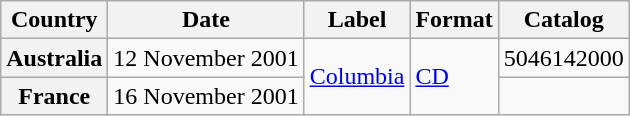<table class="wikitable plainrowheaders">
<tr>
<th>Country</th>
<th>Date</th>
<th>Label</th>
<th>Format</th>
<th>Catalog</th>
</tr>
<tr>
<th scope="row">Australia</th>
<td>12 November 2001</td>
<td rowspan="2"><a href='#'>Columbia</a></td>
<td rowspan="2"><a href='#'>CD</a></td>
<td>5046142000</td>
</tr>
<tr>
<th scope="row">France</th>
<td>16 November 2001</td>
<td></td>
</tr>
</table>
